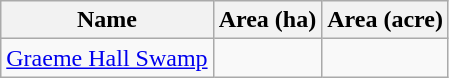<table class="wikitable sortable">
<tr>
<th scope="col" align=left>Name</th>
<th scope="col">Area (ha)</th>
<th scope="col">Area (acre)</th>
</tr>
<tr ---->
<td><a href='#'>Graeme Hall Swamp</a></td>
<td></td>
</tr>
</table>
